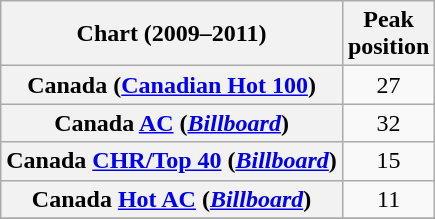<table class="wikitable sortable plainrowheaders" style="text-align:center;">
<tr>
<th scope="col">Chart (2009–2011)</th>
<th scope="col">Peak<br>position</th>
</tr>
<tr>
<th scope="row">Canada (<a href='#'>Canadian Hot 100</a>)</th>
<td>27</td>
</tr>
<tr>
<th scope="row">Canada <a href='#'>AC</a> (<em><a href='#'>Billboard</a></em>)</th>
<td>32</td>
</tr>
<tr>
<th scope="row">Canada <a href='#'>CHR/Top 40</a> (<em><a href='#'>Billboard</a></em>)</th>
<td>15</td>
</tr>
<tr>
<th scope="row">Canada <a href='#'>Hot AC</a> (<em><a href='#'>Billboard</a></em>)</th>
<td>11</td>
</tr>
<tr>
</tr>
</table>
